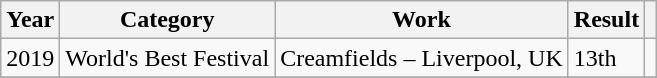<table class="wikitable">
<tr>
<th>Year</th>
<th>Category</th>
<th>Work</th>
<th>Result</th>
<th></th>
</tr>
<tr>
<td>2019</td>
<td>World's Best Festival</td>
<td>Creamfields – Liverpool, UK</td>
<td>13th</td>
<td></td>
</tr>
<tr>
</tr>
</table>
